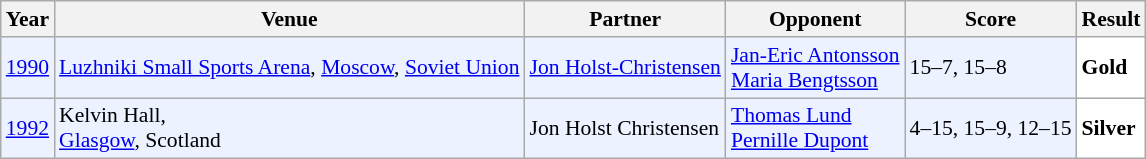<table class="sortable wikitable" style="font-size: 90%;">
<tr>
<th>Year</th>
<th>Venue</th>
<th>Partner</th>
<th>Opponent</th>
<th>Score</th>
<th>Result</th>
</tr>
<tr style="background:#ECF2FF">
<td align="center"><a href='#'>1990</a></td>
<td align="left"><a href='#'>Luzhniki Small Sports Arena</a>, <a href='#'>Moscow</a>, <a href='#'>Soviet Union</a></td>
<td align="left"> <a href='#'>Jon Holst-Christensen</a></td>
<td align="left"> <a href='#'>Jan-Eric Antonsson</a> <br>  <a href='#'>Maria Bengtsson</a></td>
<td align="left">15–7, 15–8</td>
<td style="text-align:left; background: white"> <strong>Gold</strong></td>
</tr>
<tr style="background:#ECF2FF">
<td align="center"><a href='#'>1992</a></td>
<td align="left">Kelvin Hall,<br><a href='#'>Glasgow</a>, Scotland</td>
<td align="left"> Jon Holst Christensen</td>
<td align="left"> <a href='#'>Thomas Lund</a> <br>  <a href='#'>Pernille Dupont</a></td>
<td align="left">4–15, 15–9, 12–15</td>
<td style="text-align:left; background: white"> <strong>Silver</strong></td>
</tr>
</table>
